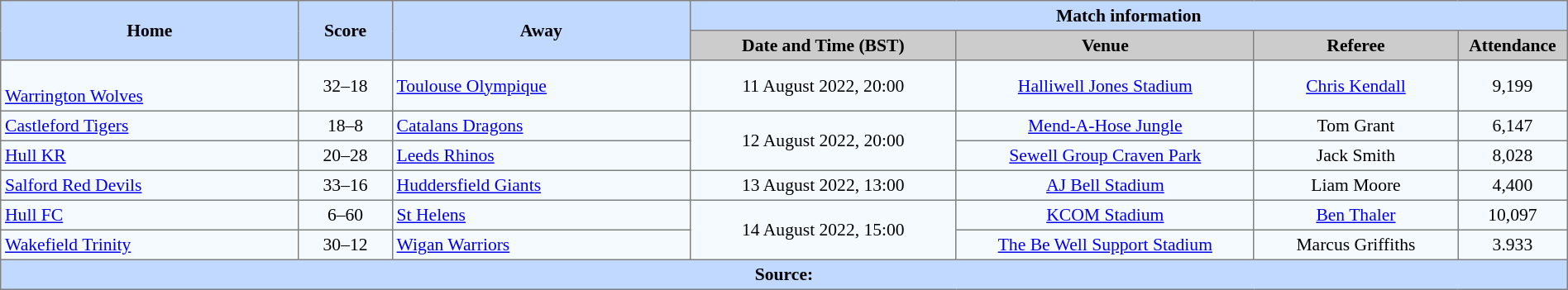<table border=1 style="border-collapse:collapse; font-size:90%; text-align:center;" cellpadding=3 cellspacing=0 width=100%>
<tr style="background:#C1D8ff;">
<th scope="col" rowspan=2 width=19%>Home</th>
<th scope="col" rowspan=2 width=6%>Score</th>
<th scope="col" rowspan=2 width=19%>Away</th>
<th colspan=4>Match information</th>
</tr>
<tr style="background:#CCCCCC;">
<th scope="col" width=17%>Date and Time (BST)</th>
<th scope="col" width=19%>Venue</th>
<th scope="col" width=13%>Referee</th>
<th scope="col" width=7%>Attendance</th>
</tr>
<tr style="background:#F5FAFF;">
<td style="text-align:left;"><br> <a href='#'>Warrington Wolves</a></td>
<td>32–18</td>
<td style="text-align:left;"> <a href='#'>Toulouse Olympique</a></td>
<td>11 August 2022, 20:00</td>
<td><a href='#'>Halliwell Jones Stadium</a></td>
<td><a href='#'>Chris Kendall</a></td>
<td>9,199</td>
</tr>
<tr style="background:#F5FAFF;">
<td style="text-align:left;"> <a href='#'>Castleford Tigers</a></td>
<td>18–8</td>
<td style="text-align:left;"> <a href='#'>Catalans Dragons</a></td>
<td rowspan=2>12 August 2022, 20:00</td>
<td><a href='#'>Mend-A-Hose Jungle</a></td>
<td>Tom Grant</td>
<td>6,147</td>
</tr>
<tr style="background:#F5FAFF;">
<td style="text-align:left;"> <a href='#'>Hull KR</a></td>
<td>20–28</td>
<td style="text-align:left;"> <a href='#'>Leeds Rhinos</a></td>
<td><a href='#'>Sewell Group Craven Park</a></td>
<td>Jack Smith</td>
<td>8,028</td>
</tr>
<tr style="background:#F5FAFF;">
<td style="text-align:left;"> <a href='#'>Salford Red Devils</a></td>
<td>33–16</td>
<td style="text-align:left;"> <a href='#'>Huddersfield Giants</a></td>
<td>13 August 2022, 13:00</td>
<td><a href='#'>AJ Bell Stadium</a></td>
<td>Liam Moore</td>
<td>4,400</td>
</tr>
<tr style="background:#F5FAFF;">
<td style="text-align:left;"> <a href='#'>Hull FC</a></td>
<td>6–60</td>
<td style="text-align:left;"> <a href='#'>St Helens</a></td>
<td Rowspan=2>14 August 2022, 15:00</td>
<td><a href='#'>KCOM Stadium</a></td>
<td><a href='#'>Ben Thaler</a></td>
<td>10,097</td>
</tr>
<tr style="background:#F5FAFF;">
<td style="text-align:left;"> <a href='#'>Wakefield Trinity</a></td>
<td>30–12</td>
<td style="text-align:left;"> <a href='#'>Wigan Warriors</a></td>
<td><a href='#'>The Be Well Support Stadium</a></td>
<td>Marcus Griffiths</td>
<td>3.933</td>
</tr>
<tr style="background:#c1d8ff;">
<th colspan=7>Source:</th>
</tr>
</table>
